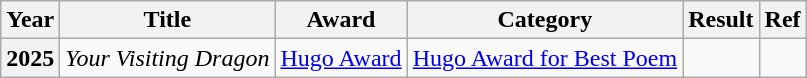<table class="wikitable sortable">
<tr>
<th>Year</th>
<th>Title</th>
<th>Award</th>
<th>Category</th>
<th>Result</th>
<th>Ref</th>
</tr>
<tr>
<th rowspan="1">2025</th>
<td rowspan="1"><em>Your Visiting Dragon</em></td>
<td><a href='#'>Hugo Award</a></td>
<td><a href='#'>Hugo Award for Best Poem</a></td>
<td></td>
<td></td>
</tr>
</table>
